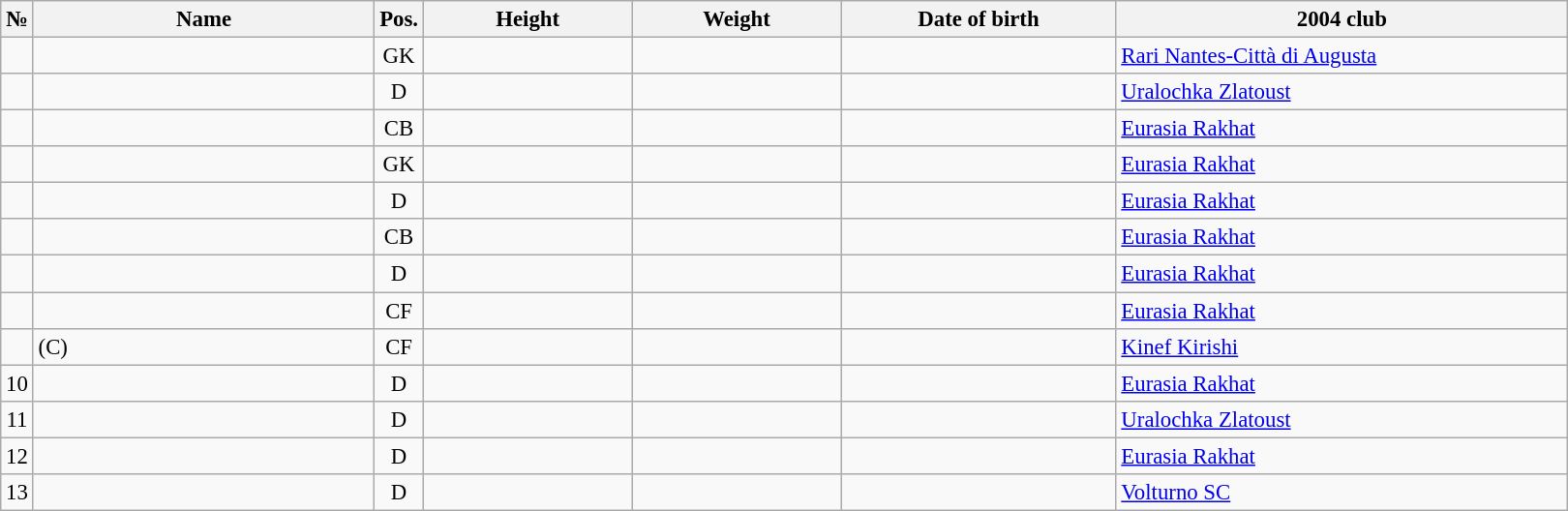<table class="wikitable sortable" style="font-size:95%; text-align:center;">
<tr>
<th>№</th>
<th style="width:15em">Name</th>
<th>Pos.</th>
<th style="width:9em">Height</th>
<th style="width:9em">Weight</th>
<th style="width:12em">Date of birth</th>
<th style="width:20em">2004 club</th>
</tr>
<tr>
<td></td>
<td style="text-align:left;"></td>
<td>GK</td>
<td></td>
<td></td>
<td style="text-align:right;"></td>
<td style="text-align:left;"> <a href='#'>Rari Nantes-Città di Augusta</a></td>
</tr>
<tr>
<td></td>
<td style="text-align:left;"></td>
<td>D</td>
<td></td>
<td></td>
<td style="text-align:right;"></td>
<td style="text-align:left;"> <a href='#'>Uralochka Zlatoust</a></td>
</tr>
<tr>
<td></td>
<td style="text-align:left;"></td>
<td>CB</td>
<td></td>
<td></td>
<td style="text-align:right;"></td>
<td style="text-align:left;"> <a href='#'>Eurasia Rakhat</a></td>
</tr>
<tr>
<td></td>
<td style="text-align:left;"></td>
<td>GK</td>
<td></td>
<td></td>
<td style="text-align:right;"></td>
<td style="text-align:left;"> <a href='#'>Eurasia Rakhat</a></td>
</tr>
<tr>
<td></td>
<td style="text-align:left;"></td>
<td>D</td>
<td></td>
<td></td>
<td style="text-align:right;"></td>
<td style="text-align:left;"> <a href='#'>Eurasia Rakhat</a></td>
</tr>
<tr>
<td></td>
<td style="text-align:left;"></td>
<td>CB</td>
<td></td>
<td></td>
<td style="text-align:right;"></td>
<td style="text-align:left;"> <a href='#'>Eurasia Rakhat</a></td>
</tr>
<tr>
<td></td>
<td style="text-align:left;"></td>
<td>D</td>
<td></td>
<td></td>
<td style="text-align:right;"></td>
<td style="text-align:left;"> <a href='#'>Eurasia Rakhat</a></td>
</tr>
<tr>
<td></td>
<td style="text-align:left;"></td>
<td>CF</td>
<td></td>
<td></td>
<td style="text-align:right;"></td>
<td style="text-align:left;"> <a href='#'>Eurasia Rakhat</a></td>
</tr>
<tr>
<td></td>
<td style="text-align:left;"> (C)</td>
<td>CF</td>
<td></td>
<td></td>
<td style="text-align:right;"></td>
<td style="text-align:left;"> <a href='#'>Kinef Kirishi</a></td>
</tr>
<tr>
<td>10</td>
<td style="text-align:left;"></td>
<td>D</td>
<td></td>
<td></td>
<td style="text-align:right;"></td>
<td style="text-align:left;"> <a href='#'>Eurasia Rakhat</a></td>
</tr>
<tr>
<td>11</td>
<td style="text-align:left;"></td>
<td>D</td>
<td></td>
<td></td>
<td style="text-align:right;"></td>
<td style="text-align:left;"> <a href='#'>Uralochka Zlatoust</a></td>
</tr>
<tr>
<td>12</td>
<td style="text-align:left;"></td>
<td>D</td>
<td></td>
<td></td>
<td style="text-align:right;"></td>
<td style="text-align:left;"> <a href='#'>Eurasia Rakhat</a></td>
</tr>
<tr>
<td>13</td>
<td style="text-align:left;"></td>
<td>D</td>
<td></td>
<td></td>
<td style="text-align:right;"></td>
<td style="text-align:left;"> <a href='#'>Volturno SC</a></td>
</tr>
</table>
